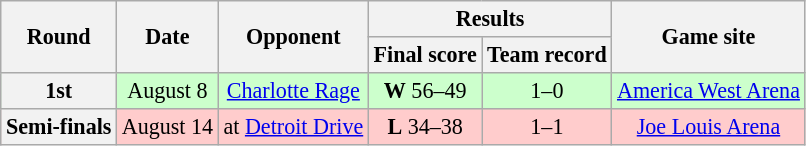<table class="wikitable" style="font-size: 92%;" "align=center">
<tr>
<th rowspan="2">Round</th>
<th rowspan="2">Date</th>
<th rowspan="2">Opponent</th>
<th colspan="2">Results</th>
<th rowspan="2">Game site</th>
</tr>
<tr>
<th>Final score</th>
<th>Team record</th>
</tr>
<tr style="background:#cfc">
<th>1st</th>
<td style="text-align:center;">August 8</td>
<td style="text-align:center;"><a href='#'>Charlotte Rage</a></td>
<td style="text-align:center;"><strong>W</strong> 56–49</td>
<td style="text-align:center;">1–0</td>
<td style="text-align:center;"><a href='#'>America West Arena</a></td>
</tr>
<tr style="background:#fcc">
<th>Semi-finals</th>
<td style="text-align:center;">August 14</td>
<td style="text-align:center;">at <a href='#'>Detroit Drive</a></td>
<td style="text-align:center;"><strong>L</strong> 34–38</td>
<td style="text-align:center;">1–1</td>
<td style="text-align:center;"><a href='#'>Joe Louis Arena</a></td>
</tr>
</table>
